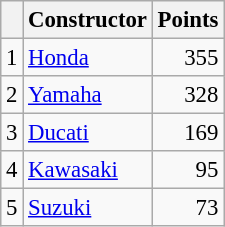<table class="wikitable" style="font-size: 95%;">
<tr>
<th></th>
<th>Constructor</th>
<th>Points</th>
</tr>
<tr>
<td align=center>1</td>
<td> <a href='#'>Honda</a></td>
<td align=right>355</td>
</tr>
<tr>
<td align=center>2</td>
<td> <a href='#'>Yamaha</a></td>
<td align=right>328</td>
</tr>
<tr>
<td align=center>3</td>
<td> <a href='#'>Ducati</a></td>
<td align=right>169</td>
</tr>
<tr>
<td align=center>4</td>
<td> <a href='#'>Kawasaki</a></td>
<td align=right>95</td>
</tr>
<tr>
<td align=center>5</td>
<td> <a href='#'>Suzuki</a></td>
<td align=right>73</td>
</tr>
</table>
